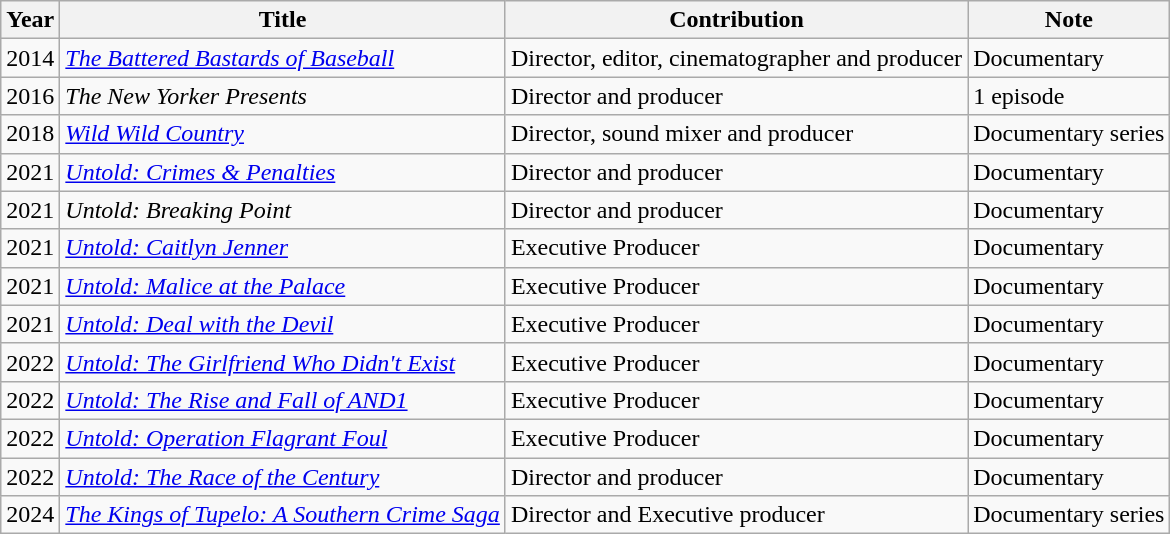<table class="wikitable sortable">
<tr>
<th>Year</th>
<th>Title</th>
<th>Contribution</th>
<th>Note</th>
</tr>
<tr>
<td>2014</td>
<td><em><a href='#'>The Battered Bastards of Baseball</a></em></td>
<td>Director, editor, cinematographer and producer</td>
<td>Documentary</td>
</tr>
<tr>
<td>2016</td>
<td><em>The New Yorker Presents</em></td>
<td>Director and producer</td>
<td>1 episode</td>
</tr>
<tr>
<td>2018</td>
<td><em><a href='#'>Wild Wild Country</a></em></td>
<td>Director, sound mixer and producer</td>
<td>Documentary series</td>
</tr>
<tr>
<td>2021</td>
<td><em><a href='#'>Untold: Crimes & Penalties</a></em></td>
<td>Director and producer</td>
<td>Documentary</td>
</tr>
<tr>
<td>2021</td>
<td><em>Untold: Breaking Point</em></td>
<td>Director and producer</td>
<td>Documentary</td>
</tr>
<tr>
<td>2021</td>
<td><em><a href='#'>Untold: Caitlyn Jenner</a></em></td>
<td>Executive Producer</td>
<td>Documentary</td>
</tr>
<tr>
<td>2021</td>
<td><em><a href='#'>Untold: Malice at the Palace</a></em></td>
<td>Executive Producer</td>
<td>Documentary</td>
</tr>
<tr>
<td>2021</td>
<td><em><a href='#'>Untold: Deal with the Devil</a></em></td>
<td>Executive Producer</td>
<td>Documentary</td>
</tr>
<tr>
<td>2022</td>
<td><em><a href='#'>Untold: The Girlfriend Who Didn't Exist</a></em></td>
<td>Executive Producer</td>
<td>Documentary</td>
</tr>
<tr>
<td>2022</td>
<td><em><a href='#'>Untold: The Rise and Fall of AND1</a></em></td>
<td>Executive Producer</td>
<td>Documentary</td>
</tr>
<tr>
<td>2022</td>
<td><em><a href='#'>Untold: Operation Flagrant Foul</a></em></td>
<td>Executive Producer</td>
<td>Documentary</td>
</tr>
<tr>
<td>2022</td>
<td><em><a href='#'>Untold: The Race of the Century</a></em></td>
<td>Director and producer</td>
<td>Documentary</td>
</tr>
<tr>
<td>2024</td>
<td><em><a href='#'>The Kings of Tupelo: A Southern Crime Saga</a></em></td>
<td>Director and Executive producer</td>
<td>Documentary series</td>
</tr>
</table>
